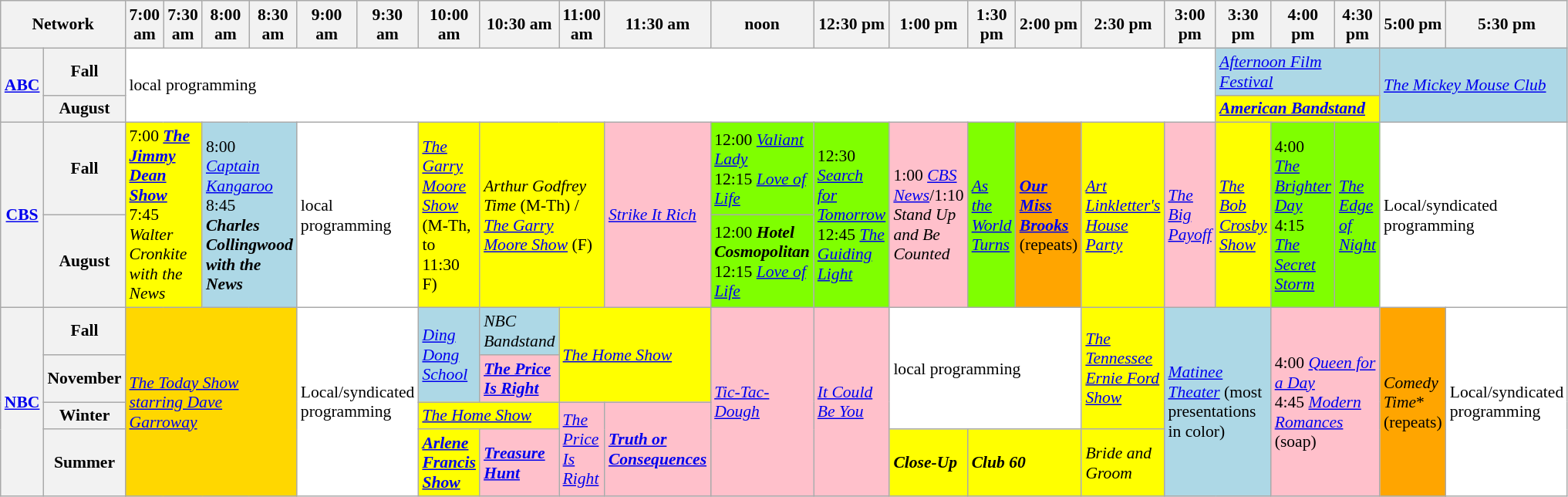<table class=wikitable style="font-size:90%">
<tr>
<th width="1.5%" bgcolor="#C0C0C0" colspan="2">Network</th>
<th width="12%" bgcolor="#C0C0C0">7:00 am</th>
<th width="13%" bgcolor="#C0C0C0">7:30 am</th>
<th width="12%" bgcolor="#C0C0C0">8:00 am</th>
<th width="13%" bgcolor="#C0C0C0">8:30 am</th>
<th width="12%" bgcolor="#C0C0C0">9:00 am</th>
<th width="13%" bgcolor="#C0C0C0">9:30 am</th>
<th width="12%" bgcolor="#C0C0C0">10:00 am</th>
<th width="13%" bgcolor="#C0C0C0">10:30 am</th>
<th width="12%" bgcolor="#C0C0C0">11:00 am</th>
<th width="13%" bgcolor="#C0C0C0">11:30 am</th>
<th width="12%" bgcolor="#C0C0C0">noon</th>
<th width="13%" bgcolor="#C0C0C0">12:30 pm</th>
<th width="12%" bgcolor="#C0C0C0">1:00 pm</th>
<th width="13%" bgcolor="#C0C0C0">1:30 pm</th>
<th width="12%" bgcolor="#C0C0C0">2:00 pm</th>
<th width="13%" bgcolor="#C0C0C0">2:30 pm</th>
<th width="12%" bgcolor="#C0C0C0">3:00 pm</th>
<th width="13%" bgcolor="#C0C0C0">3:30 pm</th>
<th width="12%" bgcolor="#C0C0C0">4:00 pm</th>
<th width="12%" bgcolor="#C0C0C0">4:30 pm</th>
<th width="12%" bgcolor="#C0C0C0">5:00 pm</th>
<th width="12%" bgcolor="#C0C0C0">5:30 pm</th>
</tr>
<tr>
<th bgcolor="#C0C0C0"rowspan="2"><a href='#'>ABC</a></th>
<th>Fall</th>
<td bgcolor="white" rowspan="2"colspan="17">local programming</td>
<td bgcolor="lightblue" colspan="3"><em><a href='#'>Afternoon Film Festival</a></em></td>
<td bgcolor="lightblue" rowspan="2"colspan="2"><em><a href='#'>The Mickey Mouse Club</a></em></td>
</tr>
<tr>
<th>August</th>
<td bgcolor="yellow" colspan="3"><strong><em><a href='#'>American Bandstand</a></em></strong></td>
</tr>
<tr>
<th bgcolor="#C0C0C0"rowspan="2"><a href='#'>CBS</a></th>
<th>Fall</th>
<td bgcolor="yellow" rowspan="2"colspan="2">7:00 <strong><em><a href='#'>The Jimmy Dean Show</a></em></strong><br>7:45 <em>Walter Cronkite with the News</em></td>
<td bgcolor="lightblue" rowspan="2"colspan="2">8:00 <em><a href='#'>Captain Kangaroo</a></em><br>8:45 <strong><em>Charles Collingwood with the News</em></strong></td>
<td bgcolor="white" rowspan="2"colspan="2">local programming</td>
<td bgcolor="yellow"rowspan="2"><em><a href='#'>The Garry Moore Show</a></em> (M-Th, to 11:30 F)</td>
<td bgcolor="yellow" rowspan="2"colspan="2"><em>Arthur Godfrey Time</em> (M-Th) / <em><a href='#'>The Garry Moore Show</a></em> (F)</td>
<td bgcolor="pink"rowspan="2"><em><a href='#'>Strike It Rich</a></em></td>
<td bgcolor="chartreuse">12:00 <em><a href='#'>Valiant Lady</a></em><br>12:15 <em><a href='#'>Love of Life</a></em></td>
<td bgcolor="chartreuse"rowspan="2">12:30 <em><a href='#'>Search for Tomorrow</a></em><br>12:45 <em><a href='#'>The Guiding Light</a></em></td>
<td bgcolor="pink"rowspan="2">1:00 <em><a href='#'>CBS News</a></em>/1:10 <em>Stand Up and Be Counted</em></td>
<td bgcolor="chartreuse"rowspan="2"><em><a href='#'>As the World Turns</a></em></td>
<td bgcolor="orange"rowspan="2"><strong><em><a href='#'>Our Miss Brooks</a></em></strong> (repeats)</td>
<td bgcolor="yellow"rowspan="2"><em><a href='#'>Art Linkletter's House Party</a></em></td>
<td bgcolor="pink"rowspan="2"><em><a href='#'>The Big Payoff</a></em></td>
<td bgcolor="yellow"rowspan="2"><em><a href='#'>The Bob Crosby Show</a></em></td>
<td bgcolor="chartreuse"rowspan="2">4:00 <em><a href='#'>The Brighter Day</a></em><br>4:15 <em><a href='#'>The Secret Storm</a></em></td>
<td bgcolor="chartreuse"rowspan="2"><em><a href='#'>The Edge of Night</a></em></td>
<td bgcolor="white"rowspan="2"colspan="2">Local/syndicated programming</td>
</tr>
<tr>
<th>August</th>
<td bgcolor="chartreuse">12:00 <strong><em>Hotel Cosmopolitan</em></strong><br>12:15 <em><a href='#'>Love of Life</a></em></td>
</tr>
<tr>
<th bgcolor="#C0C0C0"rowspan="4"><a href='#'>NBC</a></th>
<th>Fall</th>
<td bgcolor="gold"rowspan="4"colspan="4"><em><a href='#'>The Today Show starring Dave Garroway</a></em></td>
<td bgcolor="white"rowspan="4"colspan="2">Local/syndicated programming</td>
<td bgcolor="lightblue"rowspan="2"><em><a href='#'>Ding Dong School</a></em></td>
<td bgcolor="lightblue"><em>NBC Bandstand</em></td>
<td colspan="2" bgcolor="yellow"rowspan="2"><em><a href='#'>The Home Show</a></em></td>
<td bgcolor="pink"rowspan="4"><em><a href='#'>Tic-Tac-Dough</a></em></td>
<td bgcolor="pink"rowspan="4"><em><a href='#'>It Could Be You</a></em></td>
<td bgcolor="white" colspan="3"rowspan="3">local programming</td>
<td bgcolor="yellow"rowspan="3"><em><a href='#'>The Tennessee Ernie Ford Show</a></em></td>
<td bgcolor="lightblue" colspan="2"rowspan="4"><em><a href='#'>Matinee Theater</a></em> (most presentations in color)</td>
<td bgcolor="pink" colspan="2"rowspan="4">4:00 <em><a href='#'>Queen for a Day</a></em><br>4:45 <em><a href='#'>Modern Romances</a></em> (soap)</td>
<td bgcolor="orange"rowspan="4"><em>Comedy Time</em>* (repeats)</td>
<td bgcolor="white"rowspan="4"colspan="1">Local/syndicated programming</td>
</tr>
<tr>
<th>November</th>
<td bgcolor="pink"><strong><em><a href='#'>The Price Is Right</a></em></strong></td>
</tr>
<tr>
<th>Winter</th>
<td colspan="2" bgcolor="yellow"><em><a href='#'>The Home Show</a></em></td>
<td bgcolor="pink"rowspan="2"><em><a href='#'>The Price Is Right</a></em></td>
<td bgcolor="pink"rowspan="2"><strong><em><a href='#'>Truth or Consequences</a></em></strong></td>
</tr>
<tr>
<th>Summer</th>
<td bgcolor="yellow"><strong><em><a href='#'>Arlene Francis Show</a></em></strong></td>
<td bgcolor="pink"><strong><em><a href='#'>Treasure Hunt</a></em></strong></td>
<td bgcolor="yellow"><strong><em>Close-Up</em></strong></td>
<td bgcolor="yellow" colspan="2"><strong><em>Club 60</em></strong></td>
<td bgcolor="yellow"><em>Bride and Groom</em></td>
</tr>
</table>
